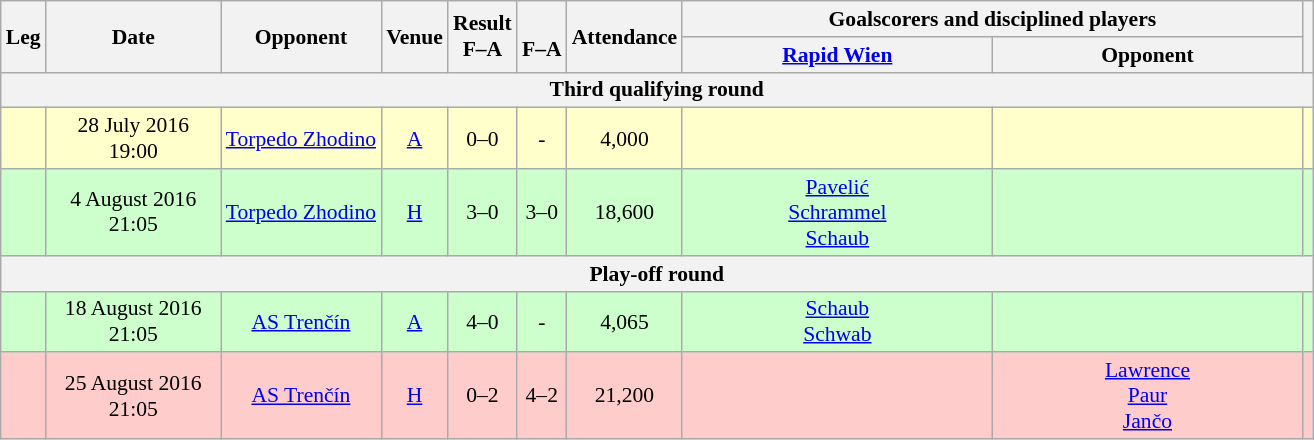<table class="wikitable" style="text-align:center; font-size:90%">
<tr>
<th rowspan="2">Leg</th>
<th rowspan="2" style="width:110px">Date</th>
<th rowspan="2">Opponent</th>
<th rowspan="2">Venue</th>
<th rowspan="2">Result<br>F–A</th>
<th rowspan="2"><br>F–A</th>
<th rowspan="2">Attendance</th>
<th colspan="2">Goalscorers and disciplined players</th>
<th rowspan="2"></th>
</tr>
<tr>
<th style="width:200px"><a href='#'>Rapid Wien</a></th>
<th style="width:200px">Opponent</th>
</tr>
<tr>
<th colspan="10">Third qualifying round</th>
</tr>
<tr style="background:#ffc">
<td></td>
<td>28 July 2016 19:00</td>
<td><a href='#'>Torpedo Zhodino</a> </td>
<td><a href='#'>A</a></td>
<td>0–0</td>
<td>-</td>
<td>4,000</td>
<td></td>
<td></td>
<td></td>
</tr>
<tr style="background:#cfc">
<td></td>
<td>4 August 2016 21:05</td>
<td><a href='#'>Torpedo Zhodino</a> </td>
<td><a href='#'>H</a></td>
<td>3–0</td>
<td>3–0</td>
<td>18,600</td>
<td><a href='#'>Pavelić</a>  <br> <a href='#'>Schrammel</a>  <br> <a href='#'>Schaub</a> </td>
<td></td>
<td></td>
</tr>
<tr>
<th colspan="10">Play-off round</th>
</tr>
<tr style="background:#cfc">
<td></td>
<td>18 August 2016 21:05</td>
<td><a href='#'>AS Trenčín</a> </td>
<td><a href='#'>A</a></td>
<td>4–0</td>
<td>-</td>
<td>4,065</td>
<td><a href='#'>Schaub</a>    <br> <a href='#'>Schwab</a> </td>
<td></td>
<td></td>
</tr>
<tr style="background:#fcc">
<td></td>
<td>25 August 2016 21:05</td>
<td><a href='#'>AS Trenčín</a> </td>
<td><a href='#'>H</a></td>
<td>0–2</td>
<td>4–2</td>
<td>21,200</td>
<td></td>
<td><a href='#'>Lawrence</a>  <br> <a href='#'>Paur</a>  <br> <a href='#'>Jančo</a> </td>
<td></td>
</tr>
</table>
